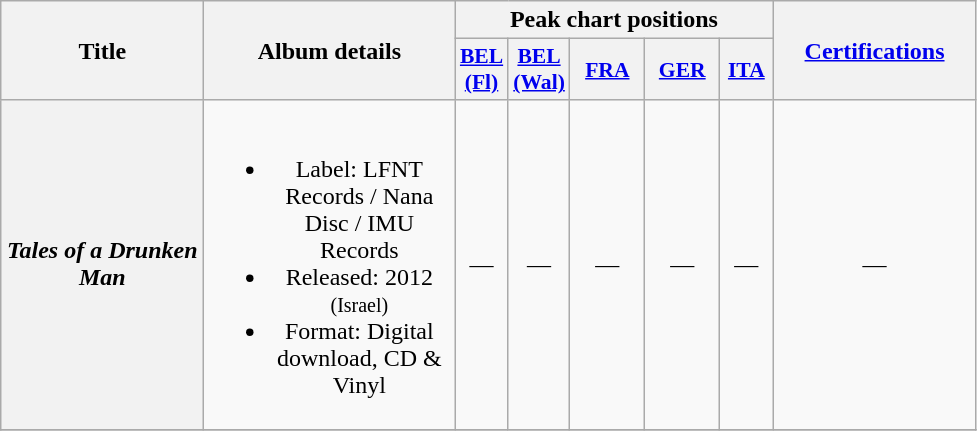<table class="wikitable plainrowheaders" style="text-align:center;" border="1">
<tr>
<th scope="col" rowspan="2" style="width:8em;">Title</th>
<th scope="col" rowspan="2" style="width:10em;">Album details</th>
<th scope="col" colspan="5">Peak chart positions</th>
<th scope="col" rowspan="2" style="width:8em;"><a href='#'>Certifications</a></th>
</tr>
<tr>
<th scope="col" style="width:2em;font-size:90%;"><a href='#'>BEL <br>(Fl)</a></th>
<th scope="col" style="width:2em;font-size:90%;"><a href='#'>BEL <br>(Wal)</a></th>
<th scope="col" style="width:3em;font-size:90%;"><a href='#'>FRA</a></th>
<th scope="col" style="width:3em;font-size:90%;"><a href='#'>GER</a></th>
<th scope="col" style="width:2em;font-size:90%;"><a href='#'>ITA</a></th>
</tr>
<tr>
<th scope="row"><em>Tales of a Drunken Man </em></th>
<td><br><ul><li>Label: LFNT Records / Nana Disc / IMU Records</li><li>Released: 2012 <small>(Israel)</small></li><li>Format: Digital download, CD & Vinyl</li></ul></td>
<td>—</td>
<td>—</td>
<td>—</td>
<td>—</td>
<td>—</td>
<td>—</td>
</tr>
<tr>
</tr>
</table>
